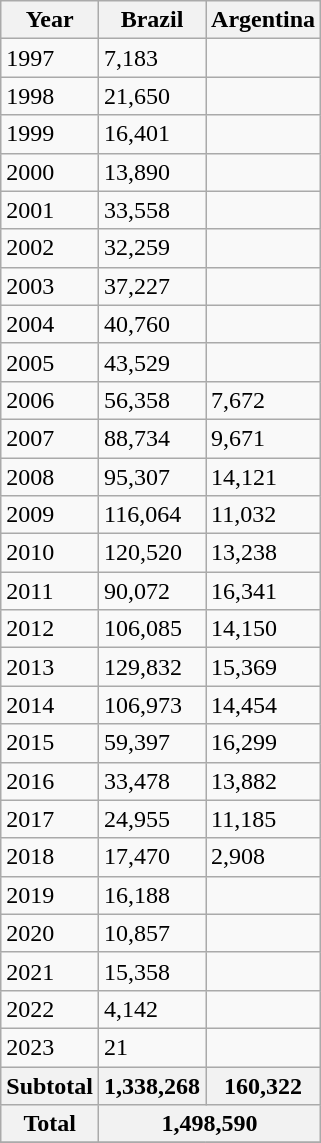<table class="wikitable">
<tr>
<th>Year</th>
<th>Brazil</th>
<th>Argentina</th>
</tr>
<tr>
<td>1997</td>
<td>7,183</td>
<td></td>
</tr>
<tr>
<td>1998</td>
<td>21,650</td>
<td></td>
</tr>
<tr>
<td>1999</td>
<td>16,401</td>
<td></td>
</tr>
<tr>
<td>2000</td>
<td>13,890</td>
<td></td>
</tr>
<tr>
<td>2001</td>
<td>33,558</td>
<td></td>
</tr>
<tr>
<td>2002</td>
<td>32,259</td>
<td></td>
</tr>
<tr>
<td>2003</td>
<td>37,227</td>
<td></td>
</tr>
<tr>
<td>2004</td>
<td>40,760</td>
<td></td>
</tr>
<tr>
<td>2005</td>
<td>43,529</td>
<td></td>
</tr>
<tr>
<td>2006</td>
<td>56,358</td>
<td>7,672</td>
</tr>
<tr>
<td>2007</td>
<td>88,734</td>
<td>9,671</td>
</tr>
<tr>
<td>2008</td>
<td>95,307</td>
<td>14,121</td>
</tr>
<tr>
<td>2009</td>
<td>116,064</td>
<td>11,032</td>
</tr>
<tr>
<td>2010</td>
<td>120,520</td>
<td>13,238</td>
</tr>
<tr>
<td>2011</td>
<td>90,072</td>
<td>16,341</td>
</tr>
<tr>
<td>2012</td>
<td>106,085</td>
<td>14,150</td>
</tr>
<tr>
<td>2013</td>
<td>129,832</td>
<td>15,369</td>
</tr>
<tr>
<td>2014</td>
<td>106,973</td>
<td>14,454</td>
</tr>
<tr>
<td>2015</td>
<td>59,397</td>
<td>16,299</td>
</tr>
<tr>
<td>2016</td>
<td>33,478</td>
<td>13,882</td>
</tr>
<tr>
<td>2017</td>
<td>24,955</td>
<td>11,185</td>
</tr>
<tr>
<td>2018</td>
<td>17,470</td>
<td>2,908</td>
</tr>
<tr>
<td>2019</td>
<td>16,188</td>
<td></td>
</tr>
<tr>
<td>2020</td>
<td>10,857</td>
<td></td>
</tr>
<tr>
<td>2021</td>
<td>15,358</td>
<td></td>
</tr>
<tr>
<td>2022</td>
<td>4,142</td>
<td></td>
</tr>
<tr>
<td>2023</td>
<td>21</td>
<td></td>
</tr>
<tr>
<th>Subtotal</th>
<th>1,338,268</th>
<th>160,322</th>
</tr>
<tr>
<th>Total</th>
<th colspan = "2" style="text-align:center">1,498,590</th>
</tr>
<tr>
</tr>
</table>
